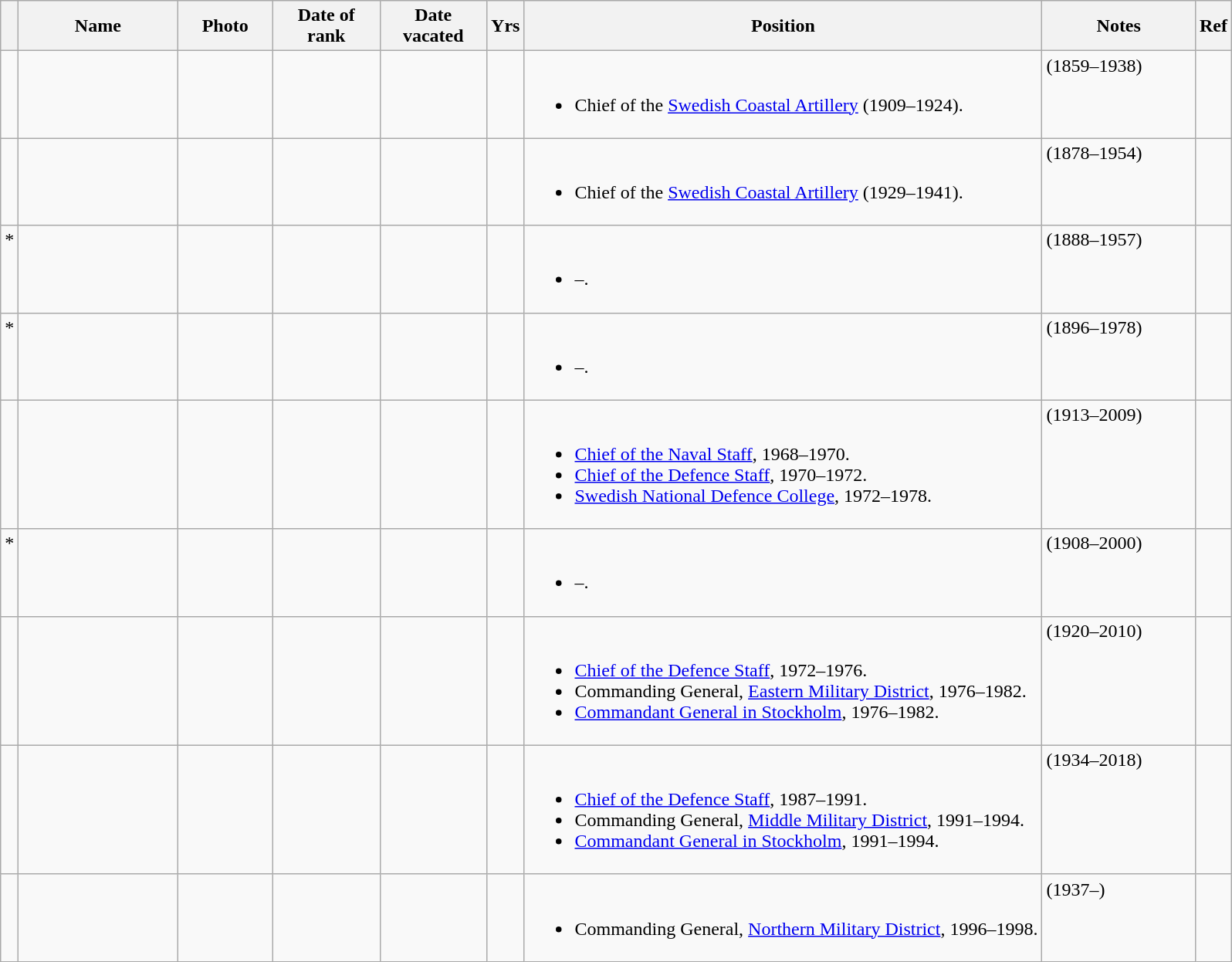<table class="wikitable sortable">
<tr>
<th></th>
<th width=130>Name</th>
<th width=75 class="unsortable">Photo</th>
<th width=85>Date of rank</th>
<th width=85>Date vacated</th>
<th width=20>Yrs</th>
<th class="unsortable">Position</th>
<th width=125 class="unsortable">Notes</th>
<th class="unsortable">Ref</th>
</tr>
<tr valign=top>
<td align=right></td>
<td></td>
<td></td>
<td align=right>  </td>
<td align=right>  </td>
<td align=right>  </td>
<td><br><ul><li>Chief of the <a href='#'>Swedish Coastal Artillery</a> (1909–1924).</li></ul></td>
<td>(1859–1938)</td>
<td></td>
</tr>
<tr valign=top>
<td align=right></td>
<td></td>
<td></td>
<td align=right>  </td>
<td align=right>  </td>
<td align=right>  </td>
<td><br><ul><li>Chief of the <a href='#'>Swedish Coastal Artillery</a> (1929–1941).</li></ul></td>
<td>(1878–1954)</td>
<td></td>
</tr>
<tr valign=top>
<td align=right>*</td>
<td></td>
<td></td>
<td align=right>  </td>
<td align=right>  </td>
<td align=right>  </td>
<td><br><ul><li>–.</li></ul></td>
<td>(1888–1957)</td>
<td></td>
</tr>
<tr valign=top>
<td align=right>*</td>
<td></td>
<td></td>
<td align=right>  </td>
<td align=right>  </td>
<td align=right>  </td>
<td><br><ul><li>–.</li></ul></td>
<td>(1896–1978)</td>
<td></td>
</tr>
<tr valign=top>
<td align=right></td>
<td></td>
<td></td>
<td align=right>  </td>
<td align=right>  </td>
<td align=right>  </td>
<td><br><ul><li><a href='#'>Chief of the Naval Staff</a>, 1968–1970.</li><li><a href='#'>Chief of the Defence Staff</a>, 1970–1972.</li><li><a href='#'>Swedish National Defence College</a>, 1972–1978.</li></ul></td>
<td>(1913–2009)</td>
<td></td>
</tr>
<tr valign=top>
<td align=right>*</td>
<td></td>
<td></td>
<td align=right>  </td>
<td align=right>  </td>
<td align=right>  </td>
<td><br><ul><li>–.</li></ul></td>
<td>(1908–2000)</td>
<td></td>
</tr>
<tr valign=top>
<td align=right></td>
<td></td>
<td></td>
<td align=right>  </td>
<td align=right>  </td>
<td align=right>  </td>
<td><br><ul><li><a href='#'>Chief of the Defence Staff</a>, 1972–1976.</li><li>Commanding General, <a href='#'>Eastern Military District</a>, 1976–1982.</li><li><a href='#'>Commandant General in Stockholm</a>, 1976–1982.</li></ul></td>
<td>(1920–2010)</td>
<td></td>
</tr>
<tr valign=top>
<td align=right></td>
<td></td>
<td></td>
<td align=right>  </td>
<td align=right>  </td>
<td align=right>  </td>
<td><br><ul><li><a href='#'>Chief of the Defence Staff</a>, 1987–1991.</li><li>Commanding General, <a href='#'>Middle Military District</a>, 1991–1994.</li><li><a href='#'>Commandant General in Stockholm</a>, 1991–1994.</li></ul></td>
<td>(1934–2018)</td>
<td></td>
</tr>
<tr valign=top>
<td align=right></td>
<td></td>
<td></td>
<td align=right>  </td>
<td align=right>  </td>
<td align=right>  </td>
<td><br><ul><li>Commanding General, <a href='#'>Northern Military District</a>, 1996–1998.</li></ul></td>
<td>(1937–)</td>
<td></td>
</tr>
</table>
